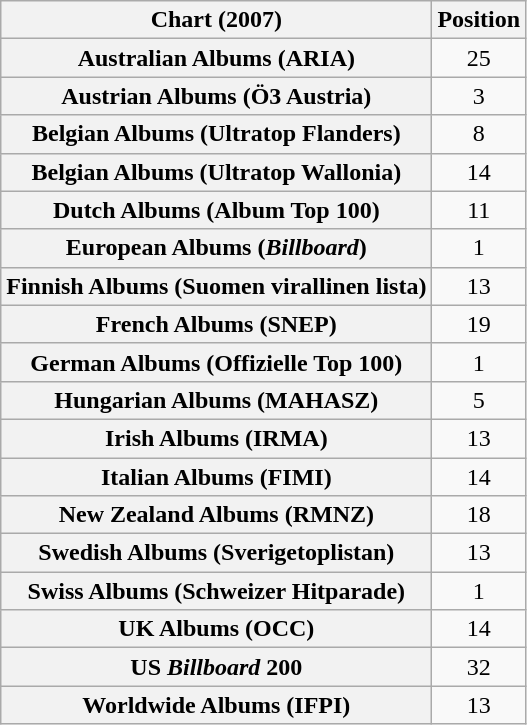<table class="wikitable plainrowheaders sortable" style="text-align:center;">
<tr>
<th align="center">Chart (2007)</th>
<th align="center">Position</th>
</tr>
<tr>
<th scope="row">Australian Albums (ARIA)</th>
<td>25</td>
</tr>
<tr>
<th scope="row">Austrian Albums (Ö3 Austria)</th>
<td>3</td>
</tr>
<tr>
<th scope="row">Belgian Albums (Ultratop Flanders)</th>
<td>8</td>
</tr>
<tr>
<th scope="row">Belgian Albums (Ultratop Wallonia)</th>
<td>14</td>
</tr>
<tr>
<th scope="row">Dutch Albums (Album Top 100)</th>
<td>11</td>
</tr>
<tr>
<th scope="row">European Albums (<em>Billboard</em>)</th>
<td>1</td>
</tr>
<tr>
<th scope="row">Finnish Albums (Suomen virallinen lista)</th>
<td>13</td>
</tr>
<tr>
<th scope="row">French Albums (SNEP)</th>
<td>19</td>
</tr>
<tr>
<th scope="row">German Albums (Offizielle Top 100)</th>
<td>1</td>
</tr>
<tr>
<th scope="row">Hungarian Albums (MAHASZ)</th>
<td>5</td>
</tr>
<tr>
<th scope="row">Irish Albums (IRMA)</th>
<td>13</td>
</tr>
<tr>
<th scope="row">Italian Albums (FIMI)</th>
<td>14</td>
</tr>
<tr>
<th scope="row">New Zealand Albums (RMNZ)</th>
<td>18</td>
</tr>
<tr>
<th scope="row">Swedish Albums (Sverigetoplistan)</th>
<td>13</td>
</tr>
<tr>
<th scope="row">Swiss Albums (Schweizer Hitparade)</th>
<td>1</td>
</tr>
<tr>
<th scope="row">UK Albums (OCC)</th>
<td>14</td>
</tr>
<tr>
<th scope="row">US <em>Billboard</em> 200</th>
<td>32</td>
</tr>
<tr>
<th scope="row">Worldwide Albums (IFPI)</th>
<td>13</td>
</tr>
</table>
